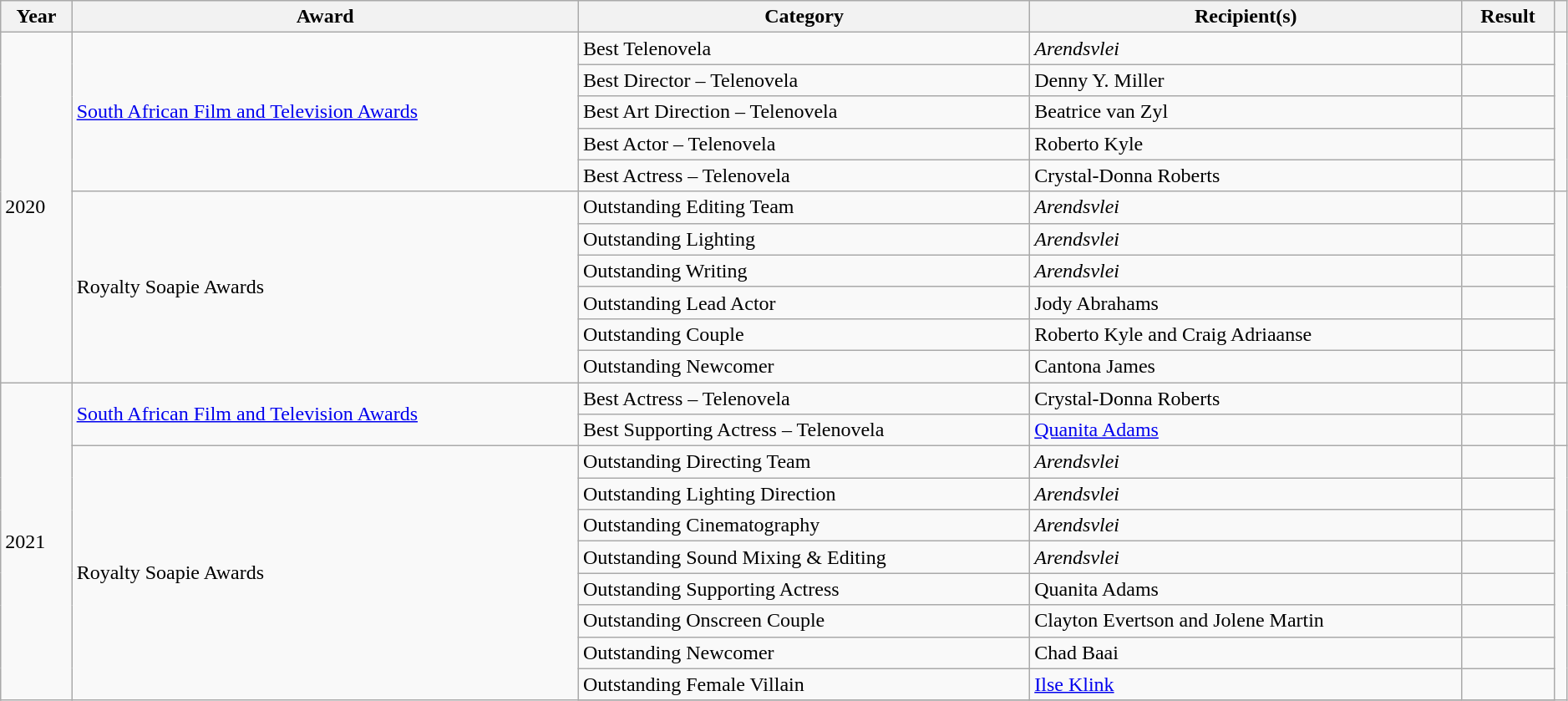<table class="wikitable sortable plainrowheaders" style="width:99%;">
<tr>
<th scope="col">Year</th>
<th scope="col">Award</th>
<th scope="col">Category</th>
<th scope="col">Recipient(s)</th>
<th scope="col">Result</th>
<th scope="col" class="unsortable"></th>
</tr>
<tr>
<td rowspan="11">2020</td>
<td rowspan="5"><a href='#'>South African Film and Television Awards</a></td>
<td>Best Telenovela</td>
<td><em>Arendsvlei</em></td>
<td></td>
<td rowspan="5"></td>
</tr>
<tr>
<td>Best Director – Telenovela</td>
<td>Denny Y. Miller</td>
<td></td>
</tr>
<tr>
<td>Best Art Direction – Telenovela</td>
<td>Beatrice van Zyl</td>
<td></td>
</tr>
<tr>
<td>Best Actor – Telenovela</td>
<td>Roberto Kyle</td>
<td></td>
</tr>
<tr>
<td>Best Actress – Telenovela</td>
<td>Crystal-Donna Roberts</td>
<td></td>
</tr>
<tr>
<td rowspan="6">Royalty Soapie Awards</td>
<td>Outstanding Editing Team</td>
<td><em>Arendsvlei</em></td>
<td></td>
<td rowspan="6"></td>
</tr>
<tr>
<td>Outstanding Lighting</td>
<td><em>Arendsvlei</em></td>
<td></td>
</tr>
<tr>
<td>Outstanding Writing</td>
<td><em>Arendsvlei</em></td>
<td></td>
</tr>
<tr>
<td>Outstanding Lead Actor</td>
<td>Jody Abrahams</td>
<td></td>
</tr>
<tr>
<td>Outstanding Couple</td>
<td>Roberto Kyle and Craig Adriaanse</td>
<td></td>
</tr>
<tr>
<td>Outstanding Newcomer</td>
<td>Cantona James</td>
<td></td>
</tr>
<tr>
<td rowspan="15">2021</td>
<td rowspan="2"><a href='#'>South African Film and Television Awards</a></td>
<td>Best Actress – Telenovela</td>
<td>Crystal-Donna Roberts</td>
<td></td>
<td rowspan="2"></td>
</tr>
<tr>
<td>Best Supporting Actress – Telenovela</td>
<td><a href='#'>Quanita Adams</a></td>
<td></td>
</tr>
<tr>
<td rowspan="12">Royalty Soapie Awards</td>
<td>Outstanding Directing Team</td>
<td><em>Arendsvlei</em></td>
<td></td>
<td rowspan="12"></td>
</tr>
<tr>
<td>Outstanding Lighting Direction</td>
<td><em>Arendsvlei</em></td>
<td></td>
</tr>
<tr>
<td>Outstanding Cinematography</td>
<td><em>Arendsvlei</em></td>
<td></td>
</tr>
<tr>
<td>Outstanding Sound Mixing & Editing</td>
<td><em>Arendsvlei</em></td>
<td></td>
</tr>
<tr>
<td>Outstanding Supporting Actress</td>
<td>Quanita Adams</td>
<td></td>
</tr>
<tr>
<td>Outstanding Onscreen Couple</td>
<td>Clayton Evertson and Jolene Martin</td>
<td></td>
</tr>
<tr>
<td>Outstanding Newcomer</td>
<td>Chad Baai</td>
<td></td>
</tr>
<tr>
<td>Outstanding Female Villain</td>
<td><a href='#'>Ilse Klink</a></td>
<td></td>
</tr>
<tr>
</tr>
</table>
